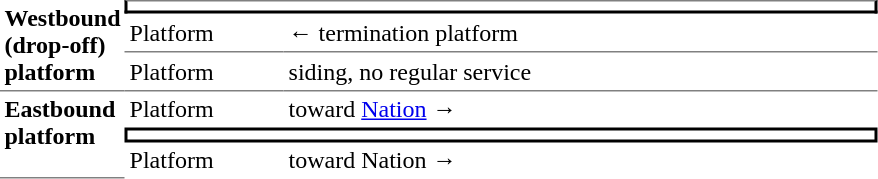<table border=0 cellspacing=0 cellpadding=3>
<tr>
<td style="border-bottom:solid 1px gray;" width=50 rowspan=3 valign=top><strong>Westbound (drop-off) platform</strong></td>
<td style="border-top:solid 1px gray;border-right:solid 2px black;border-left:solid 2px black;border-bottom:solid 2px black;text-align:center;" colspan=2></td>
</tr>
<tr>
<td style="border-bottom:solid 1px gray;" width=100>Platform </td>
<td style="border-bottom:solid 1px gray;" width=390>←   termination platform</td>
</tr>
<tr>
<td style="border-bottom:solid 1px gray;">Platform </td>
<td style="border-bottom:solid 1px gray;">   siding, no regular service</td>
</tr>
<tr>
<td style="border-bottom:solid 1px gray;" width=50 rowspan=3 valign=top><strong>Eastbound platform</strong></td>
<td>Platform </td>
<td>   toward <a href='#'>Nation</a>  →</td>
</tr>
<tr>
<td style="border-top:solid 2px black;border-right:solid 2px black;border-left:solid 2px black;border-bottom:solid 2px black;text-align:center;" colspan=2></td>
</tr>
<tr>
<td>Platform </td>
<td>   toward Nation  →</td>
</tr>
</table>
